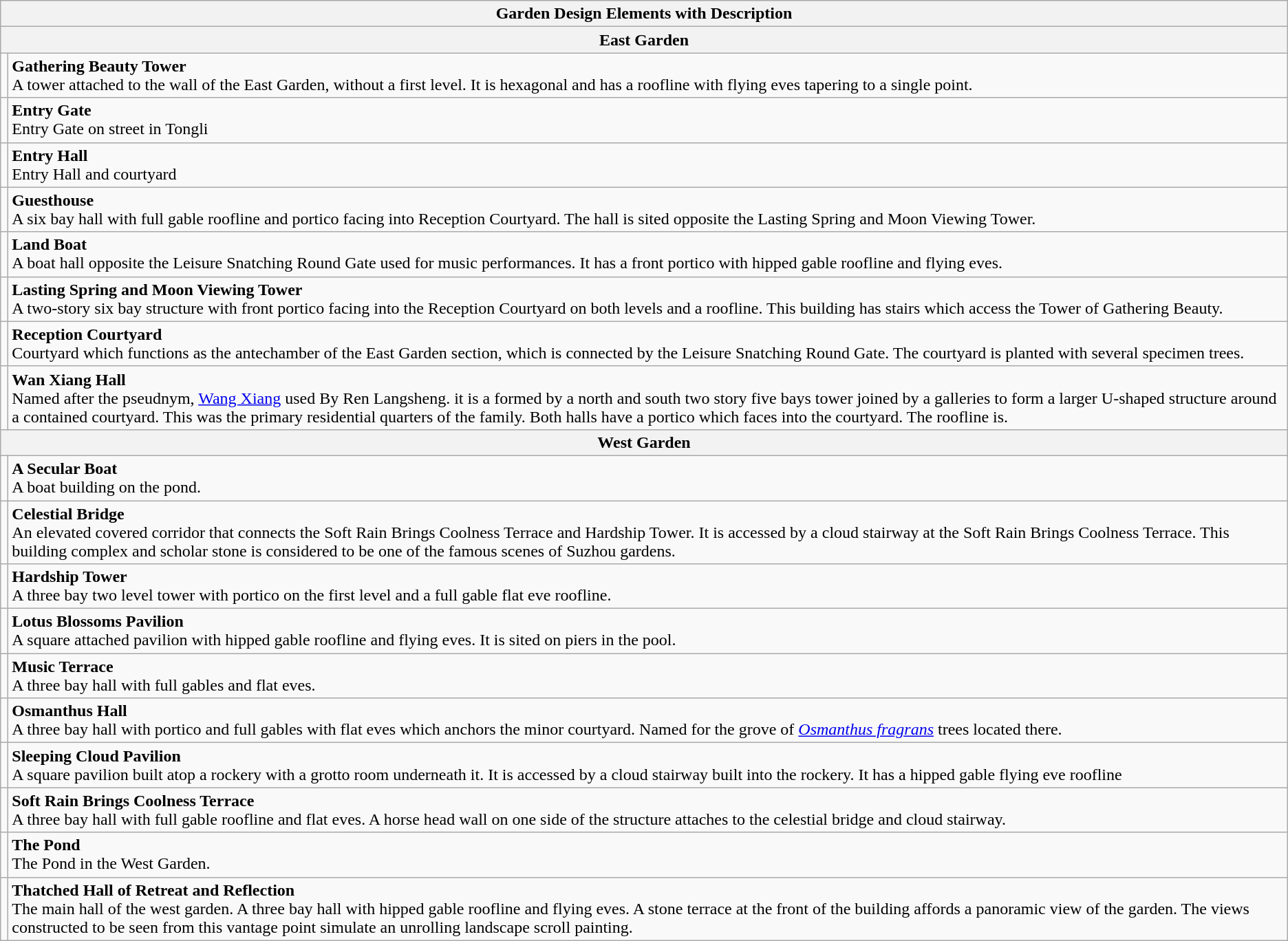<table class="wikitable collapsible collapsed">
<tr>
<th colspan="2">Garden Design Elements with Description</th>
</tr>
<tr ->
<th colspan="2">East Garden</th>
</tr>
<tr ->
<td align="center"></td>
<td><strong>Gathering Beauty Tower</strong><br>A tower attached to the wall of the East Garden, without a first level.  It is hexagonal and has a roofline with flying eves tapering to a single point.</td>
</tr>
<tr ->
<td align="center"></td>
<td><strong>Entry Gate</strong><br>Entry Gate on street in Tongli</td>
</tr>
<tr ->
<td align="center"></td>
<td><strong>Entry Hall</strong><br>Entry Hall and courtyard</td>
</tr>
<tr ->
<td align="center"></td>
<td><strong>Guesthouse</strong><br>A six bay hall with full gable roofline and portico facing into Reception Courtyard.  The hall is sited opposite the Lasting Spring and Moon Viewing Tower.</td>
</tr>
<tr ->
<td align="center"></td>
<td><strong>Land Boat</strong><br>A boat hall opposite the Leisure Snatching Round Gate used for music performances.  It has a front portico with hipped gable roofline and flying eves.</td>
</tr>
<tr ->
<td align="center"></td>
<td><strong>Lasting Spring and Moon Viewing Tower</strong><br>A two-story six bay structure with front portico facing into the Reception Courtyard on both levels and a roofline.  This building has stairs which access the Tower of Gathering Beauty.</td>
</tr>
<tr ->
<td align="center"></td>
<td><strong>Reception Courtyard</strong><br>Courtyard which functions as the antechamber of the East Garden section, which is connected by the Leisure Snatching Round Gate.  The courtyard is planted with several specimen trees.</td>
</tr>
<tr ->
<td align="center"></td>
<td><strong>Wan Xiang Hall</strong><br>Named after the pseudnym, <a href='#'>Wang Xiang</a> used By Ren Langsheng.  it is a formed by a north and south two story five bays tower joined by a galleries to form a larger U-shaped structure around a contained courtyard.  This was the primary residential quarters of the family.  Both halls have a portico which faces into the courtyard.  The roofline is.</td>
</tr>
<tr ->
<th colspan="2">West Garden</th>
</tr>
<tr ->
<td align="center"></td>
<td><strong>A Secular Boat</strong><br>A boat building on the pond.</td>
</tr>
<tr ->
<td align="center"></td>
<td><strong>Celestial Bridge</strong><br>An elevated covered corridor that connects the  Soft Rain Brings Coolness Terrace and Hardship Tower.  It is accessed by a cloud stairway at the Soft Rain Brings Coolness Terrace.  This building complex and scholar stone is considered to be one of the famous scenes of Suzhou gardens.</td>
</tr>
<tr ->
<td align="center"></td>
<td><strong>Hardship Tower</strong><br>A three bay two level tower with portico on the first level and a full gable flat eve roofline.</td>
</tr>
<tr ->
<td align="center"></td>
<td><strong>Lotus Blossoms Pavilion</strong><br>A square attached pavilion with hipped gable roofline and flying eves.  It is sited on piers in the pool.</td>
</tr>
<tr ->
<td align="center"></td>
<td><strong>Music Terrace</strong><br>A three bay hall with full gables and flat eves.</td>
</tr>
<tr ->
<td align="center"></td>
<td><strong>Osmanthus Hall</strong><br>A three bay hall with portico and full gables with flat eves which anchors the minor courtyard.  Named for the grove of <em><a href='#'>Osmanthus fragrans</a></em> trees located there.</td>
</tr>
<tr ->
<td align="center"></td>
<td><strong>Sleeping Cloud Pavilion</strong><br>A square pavilion built atop a rockery with a grotto room underneath it.  It is accessed by a cloud stairway built into the rockery.  It has a hipped gable flying eve roofline</td>
</tr>
<tr ->
<td align="center"></td>
<td><strong>Soft Rain Brings Coolness Terrace</strong><br>A three bay hall with full gable roofline and flat eves.  A horse head wall on one side of the structure attaches to the celestial bridge and cloud stairway.</td>
</tr>
<tr ->
<td align="center"></td>
<td><strong>The Pond</strong><br>The Pond in the West Garden.</td>
</tr>
<tr ->
<td align="center"></td>
<td><strong>Thatched Hall of Retreat and Reflection</strong><br>The main hall of the west garden.  A three bay hall with hipped gable roofline and flying eves.  A stone terrace at the front of the building affords a panoramic view of the garden.  The views constructed to be seen from this vantage point simulate an unrolling landscape scroll painting.</td>
</tr>
</table>
